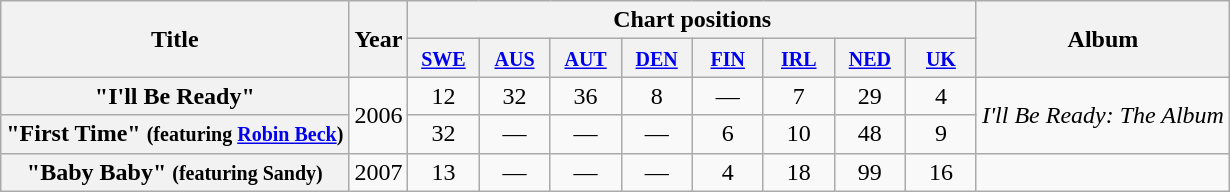<table class="wikitable plainrowheaders">
<tr>
<th rowspan="2">Title</th>
<th rowspan="2">Year</th>
<th colspan="8">Chart positions</th>
<th rowspan="2">Album</th>
</tr>
<tr>
<th width="40"><small><a href='#'>SWE</a></small><br></th>
<th width="40"><small><a href='#'>AUS</a></small><br></th>
<th width="40"><small><a href='#'>AUT</a></small><br></th>
<th width="40"><small><a href='#'>DEN</a></small><br></th>
<th width="40"><small><a href='#'>FIN</a></small><br></th>
<th width="40"><small><a href='#'>IRL</a></small><br></th>
<th width="40"><small><a href='#'>NED</a></small><br></th>
<th width="40"><small><a href='#'>UK</a></small><br></th>
</tr>
<tr>
<th scope="row">"I'll Be Ready"</th>
<td rowspan="2">2006</td>
<td align="center">12</td>
<td align="center">32</td>
<td align="center">36</td>
<td align="center">8</td>
<td align="center">—</td>
<td align="center">7</td>
<td align="center">29</td>
<td align="center">4</td>
<td rowspan="2"><em>I'll Be Ready: The Album</em></td>
</tr>
<tr>
<th scope="row">"First Time" <small>(featuring <a href='#'>Robin Beck</a>)</small></th>
<td align="center">32</td>
<td align="center">—</td>
<td align="center">—</td>
<td align="center">—</td>
<td align="center">6</td>
<td align="center">10</td>
<td align="center">48</td>
<td align="center">9</td>
</tr>
<tr>
<th scope="row">"Baby Baby" <small>(featuring Sandy)</small></th>
<td>2007</td>
<td align="center">13</td>
<td align="center">—</td>
<td align="center">—</td>
<td align="center">—</td>
<td align="center">4</td>
<td align="center">18</td>
<td align="center">99</td>
<td align="center">16</td>
<td></td>
</tr>
</table>
